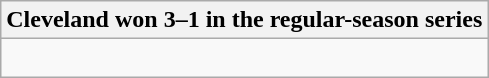<table class="wikitable collapsible collapsed">
<tr>
<th>Cleveland won 3–1 in the regular-season series</th>
</tr>
<tr>
<td><br>


</td>
</tr>
</table>
